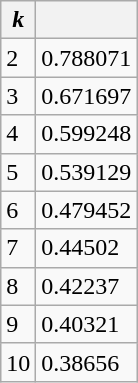<table class="wikitable">
<tr>
<th><em>k</em></th>
<th></th>
</tr>
<tr>
<td>2</td>
<td>0.788071</td>
</tr>
<tr>
<td>3</td>
<td>0.671697</td>
</tr>
<tr>
<td>4</td>
<td>0.599248</td>
</tr>
<tr>
<td>5</td>
<td>0.539129</td>
</tr>
<tr>
<td>6</td>
<td>0.479452</td>
</tr>
<tr>
<td>7</td>
<td>0.44502</td>
</tr>
<tr>
<td>8</td>
<td>0.42237</td>
</tr>
<tr>
<td>9</td>
<td>0.40321</td>
</tr>
<tr>
<td>10</td>
<td>0.38656</td>
</tr>
</table>
